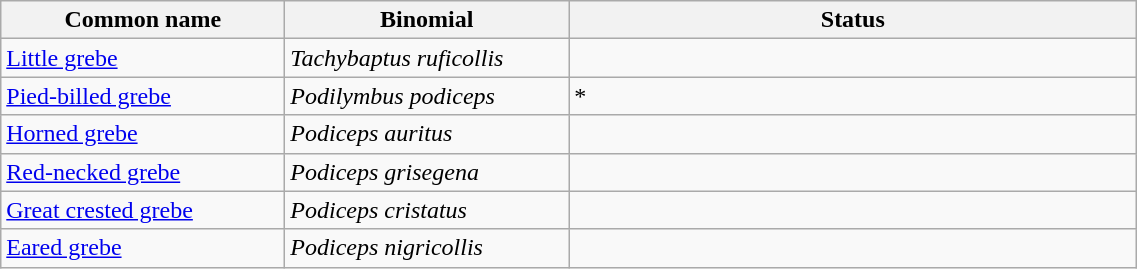<table width=60% class="wikitable">
<tr>
<th width=15%>Common name</th>
<th width=15%>Binomial</th>
<th width=30%>Status</th>
</tr>
<tr>
<td><a href='#'>Little grebe</a></td>
<td><em>Tachybaptus ruficollis</em></td>
<td></td>
</tr>
<tr>
<td><a href='#'>Pied-billed grebe</a></td>
<td><em>Podilymbus podiceps</em></td>
<td>*</td>
</tr>
<tr>
<td><a href='#'>Horned grebe</a></td>
<td><em>Podiceps auritus</em></td>
<td></td>
</tr>
<tr>
<td><a href='#'>Red-necked grebe</a></td>
<td><em>Podiceps grisegena</em></td>
<td></td>
</tr>
<tr>
<td><a href='#'>Great crested grebe</a></td>
<td><em>Podiceps cristatus</em></td>
<td></td>
</tr>
<tr>
<td><a href='#'>Eared grebe</a></td>
<td><em>Podiceps nigricollis</em></td>
<td></td>
</tr>
</table>
